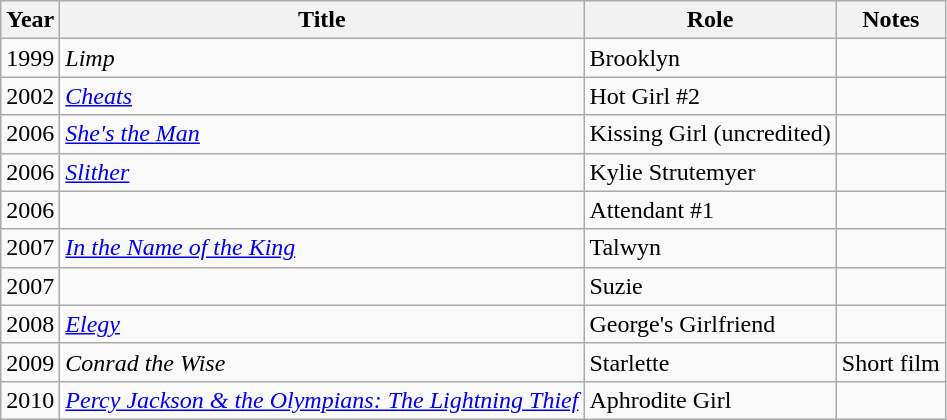<table class="wikitable sortable">
<tr>
<th>Year</th>
<th>Title</th>
<th>Role</th>
<th class="unsortable">Notes</th>
</tr>
<tr>
<td>1999</td>
<td><em>Limp</em></td>
<td>Brooklyn</td>
<td></td>
</tr>
<tr>
<td>2002</td>
<td><em><a href='#'>Cheats</a></em></td>
<td>Hot Girl #2</td>
<td></td>
</tr>
<tr>
<td>2006</td>
<td><em><a href='#'>She's the Man</a></em></td>
<td>Kissing Girl (uncredited)</td>
<td></td>
</tr>
<tr>
<td>2006</td>
<td><em><a href='#'>Slither</a></em></td>
<td>Kylie Strutemyer</td>
<td></td>
</tr>
<tr>
<td>2006</td>
<td><em></em></td>
<td>Attendant #1</td>
<td></td>
</tr>
<tr>
<td>2007</td>
<td><em><a href='#'>In the Name of the King</a></em></td>
<td>Talwyn</td>
<td></td>
</tr>
<tr>
<td>2007</td>
<td><em></em></td>
<td>Suzie</td>
<td></td>
</tr>
<tr>
<td>2008</td>
<td><em><a href='#'>Elegy</a></em></td>
<td>George's Girlfriend</td>
<td></td>
</tr>
<tr>
<td>2009</td>
<td><em>Conrad the Wise</em></td>
<td>Starlette</td>
<td>Short film</td>
</tr>
<tr>
<td>2010</td>
<td><em><a href='#'>Percy Jackson & the Olympians: The Lightning Thief</a></em></td>
<td>Aphrodite Girl</td>
<td></td>
</tr>
</table>
